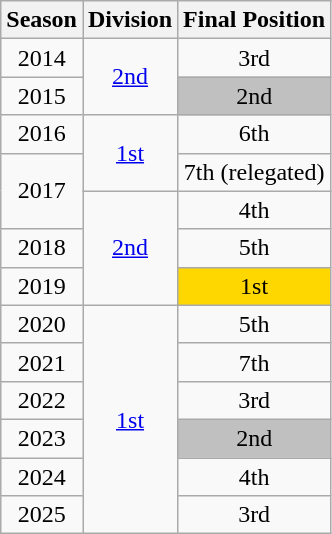<table class="wikitable sortable">
<tr>
<th>Season</th>
<th>Division</th>
<th>Final Position</th>
</tr>
<tr>
<td align=center>2014</td>
<td rowspan=2 align=center><a href='#'>2nd</a></td>
<td align=center>3rd</td>
</tr>
<tr>
<td align=center>2015</td>
<td align=center style="background:silver;">2nd</td>
</tr>
<tr>
<td align=center>2016</td>
<td rowspan=2 align=center><a href='#'>1st</a></td>
<td align=center>6th</td>
</tr>
<tr>
<td rowspan=2 align=center>2017</td>
<td align=center>7th (relegated)</td>
</tr>
<tr>
<td rowspan=3 align=center><a href='#'>2nd</a></td>
<td align=center>4th</td>
</tr>
<tr>
<td align=center>2018</td>
<td align=center>5th</td>
</tr>
<tr>
<td align=center>2019</td>
<td align=center style="background:gold;">1st</td>
</tr>
<tr>
<td align=center>2020</td>
<td rowspan=6 align=center><a href='#'>1st</a></td>
<td align=center>5th</td>
</tr>
<tr>
<td align=center>2021</td>
<td align=center>7th</td>
</tr>
<tr>
<td align=center>2022</td>
<td align=center>3rd</td>
</tr>
<tr>
<td align=center>2023</td>
<td align=center style="background:silver;">2nd</td>
</tr>
<tr>
<td align=center>2024</td>
<td align=center>4th</td>
</tr>
<tr>
<td align=center>2025</td>
<td align=center>3rd</td>
</tr>
</table>
